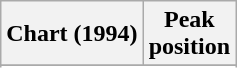<table class="wikitable plainrowheaders" style="text-align:center">
<tr>
<th>Chart (1994)</th>
<th>Peak<br>position</th>
</tr>
<tr>
</tr>
<tr>
</tr>
</table>
